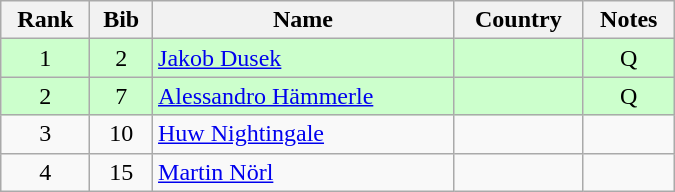<table class="wikitable" style="text-align:center; width:450px">
<tr>
<th>Rank</th>
<th>Bib</th>
<th>Name</th>
<th>Country</th>
<th>Notes</th>
</tr>
<tr bgcolor=ccffcc>
<td>1</td>
<td>2</td>
<td align=left><a href='#'>Jakob Dusek</a></td>
<td align=left></td>
<td>Q</td>
</tr>
<tr bgcolor=ccffcc>
<td>2</td>
<td>7</td>
<td align=left><a href='#'>Alessandro Hämmerle</a></td>
<td align=left></td>
<td>Q</td>
</tr>
<tr>
<td>3</td>
<td>10</td>
<td align=left><a href='#'>Huw Nightingale</a></td>
<td align=left></td>
<td></td>
</tr>
<tr>
<td>4</td>
<td>15</td>
<td align=left><a href='#'>Martin Nörl</a></td>
<td align=left></td>
<td></td>
</tr>
</table>
